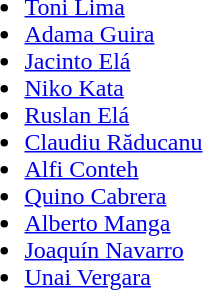<table>
<tr style="vertical-align: top;">
<td><br><ul><li> <a href='#'>Toni Lima</a></li><li> <a href='#'>Adama Guira</a></li><li>  <a href='#'>Jacinto Elá</a></li><li> <a href='#'>Niko Kata</a></li><li> <a href='#'>Ruslan Elá</a></li><li> <a href='#'>Claudiu Răducanu</a></li><li>  <a href='#'>Alfi Conteh</a></li><li> <a href='#'>Quino Cabrera</a></li><li> <a href='#'>Alberto Manga</a></li><li> <a href='#'>Joaquín Navarro</a></li><li> <a href='#'>Unai Vergara</a></li></ul></td>
</tr>
</table>
